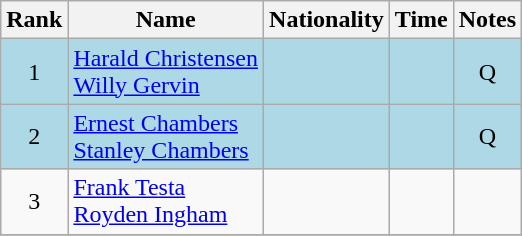<table class="wikitable sortable" style="text-align:center">
<tr>
<th>Rank</th>
<th>Name</th>
<th>Nationality</th>
<th>Time</th>
<th>Notes</th>
</tr>
<tr bgcolor=lightblue>
<td>1</td>
<td align=left><a href='#'>Harald Christensen</a><br><a href='#'>Willy Gervin</a></td>
<td align=left></td>
<td></td>
<td>Q</td>
</tr>
<tr bgcolor=lightblue>
<td>2</td>
<td align=left><a href='#'>Ernest Chambers</a><br><a href='#'>Stanley Chambers</a></td>
<td align=left></td>
<td></td>
<td>Q</td>
</tr>
<tr>
<td>3</td>
<td align=left><a href='#'>Frank Testa</a><br><a href='#'>Royden Ingham</a></td>
<td align=left></td>
<td></td>
<td></td>
</tr>
<tr>
</tr>
</table>
